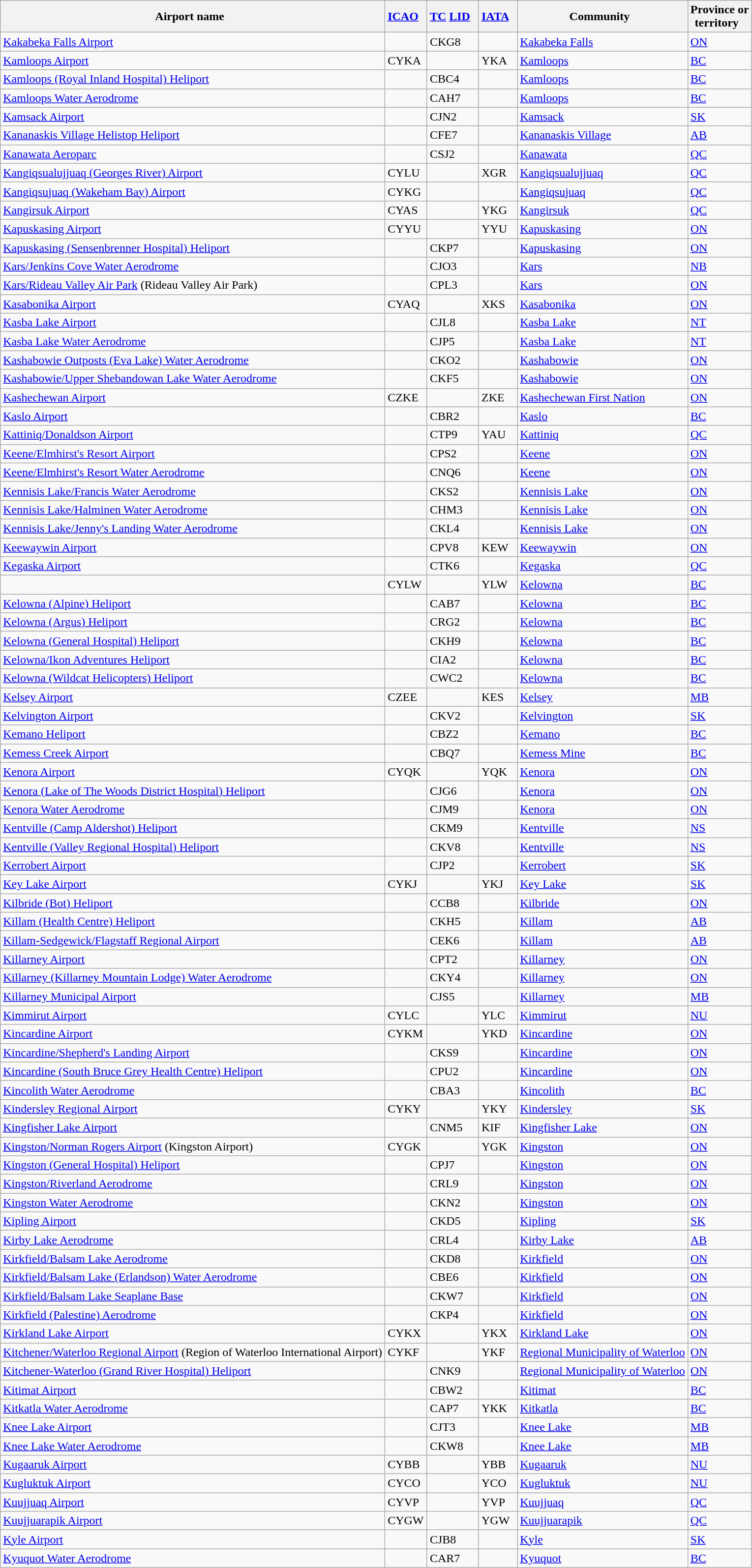<table class="wikitable sortable" style="width:auto;">
<tr>
<th width="*">Airport name  </th>
<th width="*"><a href='#'>ICAO</a>  </th>
<th width="*"><a href='#'>TC</a> <a href='#'>LID</a>  </th>
<th width="*"><a href='#'>IATA</a>  </th>
<th width="*">Community  </th>
<th width="*">Province or<br>territory  </th>
</tr>
<tr>
<td><a href='#'>Kakabeka Falls Airport</a></td>
<td></td>
<td>CKG8</td>
<td></td>
<td><a href='#'>Kakabeka Falls</a></td>
<td><a href='#'>ON</a></td>
</tr>
<tr>
<td><a href='#'>Kamloops Airport</a></td>
<td>CYKA</td>
<td></td>
<td>YKA</td>
<td><a href='#'>Kamloops</a></td>
<td><a href='#'>BC</a></td>
</tr>
<tr>
<td><a href='#'>Kamloops (Royal Inland Hospital) Heliport</a></td>
<td></td>
<td>CBC4</td>
<td></td>
<td><a href='#'>Kamloops</a></td>
<td><a href='#'>BC</a></td>
</tr>
<tr>
<td><a href='#'>Kamloops Water Aerodrome</a></td>
<td></td>
<td>CAH7</td>
<td></td>
<td><a href='#'>Kamloops</a></td>
<td><a href='#'>BC</a></td>
</tr>
<tr>
<td><a href='#'>Kamsack Airport</a></td>
<td></td>
<td>CJN2</td>
<td></td>
<td><a href='#'>Kamsack</a></td>
<td><a href='#'>SK</a></td>
</tr>
<tr>
<td><a href='#'>Kananaskis Village Helistop Heliport</a></td>
<td></td>
<td>CFE7</td>
<td></td>
<td><a href='#'>Kananaskis Village</a></td>
<td><a href='#'>AB</a></td>
</tr>
<tr>
<td><a href='#'>Kanawata Aeroparc</a></td>
<td></td>
<td>CSJ2</td>
<td></td>
<td><a href='#'>Kanawata</a></td>
<td><a href='#'>QC</a></td>
</tr>
<tr>
<td><a href='#'>Kangiqsualujjuaq (Georges River) Airport</a></td>
<td>CYLU</td>
<td></td>
<td>XGR</td>
<td><a href='#'>Kangiqsualujjuaq</a></td>
<td><a href='#'>QC</a></td>
</tr>
<tr>
<td><a href='#'>Kangiqsujuaq (Wakeham Bay) Airport</a></td>
<td>CYKG</td>
<td></td>
<td></td>
<td><a href='#'>Kangiqsujuaq</a></td>
<td><a href='#'>QC</a></td>
</tr>
<tr>
<td><a href='#'>Kangirsuk Airport</a></td>
<td>CYAS</td>
<td></td>
<td>YKG</td>
<td><a href='#'>Kangirsuk</a></td>
<td><a href='#'>QC</a></td>
</tr>
<tr>
<td><a href='#'>Kapuskasing Airport</a></td>
<td>CYYU</td>
<td></td>
<td>YYU</td>
<td><a href='#'>Kapuskasing</a></td>
<td><a href='#'>ON</a></td>
</tr>
<tr>
<td><a href='#'>Kapuskasing (Sensenbrenner Hospital) Heliport</a></td>
<td></td>
<td>CKP7</td>
<td></td>
<td><a href='#'>Kapuskasing</a></td>
<td><a href='#'>ON</a></td>
</tr>
<tr>
<td><a href='#'>Kars/Jenkins Cove Water Aerodrome</a></td>
<td></td>
<td>CJO3</td>
<td></td>
<td><a href='#'>Kars</a></td>
<td><a href='#'>NB</a></td>
</tr>
<tr>
<td><a href='#'>Kars/Rideau Valley Air Park</a> (Rideau Valley Air Park)</td>
<td></td>
<td>CPL3</td>
<td></td>
<td><a href='#'>Kars</a></td>
<td><a href='#'>ON</a></td>
</tr>
<tr>
<td><a href='#'>Kasabonika Airport</a></td>
<td>CYAQ</td>
<td></td>
<td>XKS</td>
<td><a href='#'>Kasabonika</a></td>
<td><a href='#'>ON</a></td>
</tr>
<tr>
<td><a href='#'>Kasba Lake Airport</a></td>
<td></td>
<td>CJL8</td>
<td></td>
<td><a href='#'>Kasba Lake</a></td>
<td><a href='#'>NT</a></td>
</tr>
<tr>
<td><a href='#'>Kasba Lake Water Aerodrome</a></td>
<td></td>
<td>CJP5</td>
<td></td>
<td><a href='#'>Kasba Lake</a></td>
<td><a href='#'>NT</a></td>
</tr>
<tr>
<td><a href='#'>Kashabowie Outposts (Eva Lake) Water Aerodrome</a></td>
<td></td>
<td>CKO2</td>
<td></td>
<td><a href='#'>Kashabowie</a></td>
<td><a href='#'>ON</a></td>
</tr>
<tr>
<td><a href='#'>Kashabowie/Upper Shebandowan Lake Water Aerodrome</a></td>
<td></td>
<td>CKF5</td>
<td></td>
<td><a href='#'>Kashabowie</a></td>
<td><a href='#'>ON</a></td>
</tr>
<tr>
<td><a href='#'>Kashechewan Airport</a></td>
<td>CZKE</td>
<td></td>
<td>ZKE</td>
<td><a href='#'>Kashechewan First Nation</a></td>
<td><a href='#'>ON</a></td>
</tr>
<tr>
<td><a href='#'>Kaslo Airport</a></td>
<td></td>
<td>CBR2</td>
<td></td>
<td><a href='#'>Kaslo</a></td>
<td><a href='#'>BC</a></td>
</tr>
<tr>
<td><a href='#'>Kattiniq/Donaldson Airport</a></td>
<td></td>
<td>CTP9</td>
<td>YAU</td>
<td><a href='#'>Kattiniq</a></td>
<td><a href='#'>QC</a></td>
</tr>
<tr>
<td><a href='#'>Keene/Elmhirst's Resort Airport</a></td>
<td></td>
<td>CPS2</td>
<td></td>
<td><a href='#'>Keene</a></td>
<td><a href='#'>ON</a></td>
</tr>
<tr>
<td><a href='#'>Keene/Elmhirst's Resort Water Aerodrome</a></td>
<td></td>
<td>CNQ6</td>
<td></td>
<td><a href='#'>Keene</a></td>
<td><a href='#'>ON</a></td>
</tr>
<tr>
<td><a href='#'>Kennisis Lake/Francis Water Aerodrome</a></td>
<td></td>
<td>CKS2</td>
<td></td>
<td><a href='#'>Kennisis Lake</a></td>
<td><a href='#'>ON</a></td>
</tr>
<tr>
<td><a href='#'>Kennisis Lake/Halminen Water Aerodrome</a></td>
<td></td>
<td>CHM3</td>
<td></td>
<td><a href='#'>Kennisis Lake</a></td>
<td><a href='#'>ON</a></td>
</tr>
<tr>
<td><a href='#'>Kennisis Lake/Jenny's Landing Water Aerodrome</a></td>
<td></td>
<td>CKL4</td>
<td></td>
<td><a href='#'>Kennisis Lake</a></td>
<td><a href='#'>ON</a></td>
</tr>
<tr>
<td><a href='#'>Keewaywin Airport</a></td>
<td></td>
<td>CPV8</td>
<td>KEW</td>
<td><a href='#'>Keewaywin</a></td>
<td><a href='#'>ON</a></td>
</tr>
<tr>
<td><a href='#'>Kegaska Airport</a></td>
<td></td>
<td>CTK6</td>
<td></td>
<td><a href='#'>Kegaska</a></td>
<td><a href='#'>QC</a></td>
</tr>
<tr>
<td></td>
<td>CYLW</td>
<td></td>
<td>YLW</td>
<td><a href='#'>Kelowna</a></td>
<td><a href='#'>BC</a></td>
</tr>
<tr>
<td><a href='#'>Kelowna (Alpine) Heliport</a></td>
<td></td>
<td>CAB7</td>
<td></td>
<td><a href='#'>Kelowna</a></td>
<td><a href='#'>BC</a></td>
</tr>
<tr>
<td><a href='#'>Kelowna (Argus) Heliport</a></td>
<td></td>
<td>CRG2</td>
<td></td>
<td><a href='#'>Kelowna</a></td>
<td><a href='#'>BC</a></td>
</tr>
<tr>
<td><a href='#'>Kelowna (General Hospital) Heliport</a></td>
<td></td>
<td>CKH9</td>
<td></td>
<td><a href='#'>Kelowna</a></td>
<td><a href='#'>BC</a></td>
</tr>
<tr>
<td><a href='#'>Kelowna/Ikon Adventures Heliport</a></td>
<td></td>
<td>CIA2</td>
<td></td>
<td><a href='#'>Kelowna</a></td>
<td><a href='#'>BC</a></td>
</tr>
<tr>
<td><a href='#'>Kelowna (Wildcat Helicopters) Heliport</a></td>
<td></td>
<td>CWC2</td>
<td></td>
<td><a href='#'>Kelowna</a></td>
<td><a href='#'>BC</a></td>
</tr>
<tr>
<td><a href='#'>Kelsey Airport</a></td>
<td>CZEE</td>
<td></td>
<td>KES</td>
<td><a href='#'>Kelsey</a></td>
<td><a href='#'>MB</a></td>
</tr>
<tr>
<td><a href='#'>Kelvington Airport</a></td>
<td></td>
<td>CKV2</td>
<td></td>
<td><a href='#'>Kelvington</a></td>
<td><a href='#'>SK</a></td>
</tr>
<tr>
<td><a href='#'>Kemano Heliport</a></td>
<td></td>
<td>CBZ2</td>
<td></td>
<td><a href='#'>Kemano</a></td>
<td><a href='#'>BC</a></td>
</tr>
<tr>
<td><a href='#'>Kemess Creek Airport</a></td>
<td></td>
<td>CBQ7</td>
<td></td>
<td><a href='#'>Kemess Mine</a></td>
<td><a href='#'>BC</a></td>
</tr>
<tr>
<td><a href='#'>Kenora Airport</a></td>
<td>CYQK</td>
<td></td>
<td>YQK</td>
<td><a href='#'>Kenora</a></td>
<td><a href='#'>ON</a></td>
</tr>
<tr>
<td><a href='#'>Kenora (Lake of The Woods District Hospital) Heliport</a></td>
<td></td>
<td>CJG6</td>
<td></td>
<td><a href='#'>Kenora</a></td>
<td><a href='#'>ON</a></td>
</tr>
<tr>
<td><a href='#'>Kenora Water Aerodrome</a></td>
<td></td>
<td>CJM9</td>
<td></td>
<td><a href='#'>Kenora</a></td>
<td><a href='#'>ON</a></td>
</tr>
<tr>
<td><a href='#'>Kentville (Camp Aldershot) Heliport</a></td>
<td></td>
<td>CKM9</td>
<td></td>
<td><a href='#'>Kentville</a></td>
<td><a href='#'>NS</a></td>
</tr>
<tr>
<td><a href='#'>Kentville (Valley Regional Hospital) Heliport</a></td>
<td></td>
<td>CKV8</td>
<td></td>
<td><a href='#'>Kentville</a></td>
<td><a href='#'>NS</a></td>
</tr>
<tr>
<td><a href='#'>Kerrobert Airport</a></td>
<td></td>
<td>CJP2</td>
<td></td>
<td><a href='#'>Kerrobert</a></td>
<td><a href='#'>SK</a></td>
</tr>
<tr>
<td><a href='#'>Key Lake Airport</a></td>
<td>CYKJ</td>
<td></td>
<td>YKJ</td>
<td><a href='#'>Key Lake</a></td>
<td><a href='#'>SK</a></td>
</tr>
<tr>
<td><a href='#'>Kilbride (Bot) Heliport</a></td>
<td></td>
<td>CCB8</td>
<td></td>
<td><a href='#'>Kilbride</a></td>
<td><a href='#'>ON</a></td>
</tr>
<tr>
<td><a href='#'>Killam (Health Centre) Heliport</a></td>
<td></td>
<td>CKH5</td>
<td></td>
<td><a href='#'>Killam</a></td>
<td><a href='#'>AB</a></td>
</tr>
<tr>
<td><a href='#'>Killam-Sedgewick/Flagstaff Regional Airport</a></td>
<td></td>
<td>CEK6</td>
<td></td>
<td><a href='#'>Killam</a></td>
<td><a href='#'>AB</a></td>
</tr>
<tr>
<td><a href='#'>Killarney Airport</a></td>
<td></td>
<td>CPT2</td>
<td></td>
<td><a href='#'>Killarney</a></td>
<td><a href='#'>ON</a></td>
</tr>
<tr>
<td><a href='#'>Killarney (Killarney Mountain Lodge) Water Aerodrome</a></td>
<td></td>
<td>CKY4</td>
<td></td>
<td><a href='#'>Killarney</a></td>
<td><a href='#'>ON</a></td>
</tr>
<tr>
<td><a href='#'>Killarney Municipal Airport</a></td>
<td></td>
<td>CJS5</td>
<td></td>
<td><a href='#'>Killarney</a></td>
<td><a href='#'>MB</a></td>
</tr>
<tr>
<td><a href='#'>Kimmirut Airport</a></td>
<td>CYLC</td>
<td></td>
<td>YLC</td>
<td><a href='#'>Kimmirut</a></td>
<td><a href='#'>NU</a></td>
</tr>
<tr>
<td><a href='#'>Kincardine Airport</a></td>
<td>CYKM</td>
<td></td>
<td>YKD</td>
<td><a href='#'>Kincardine</a></td>
<td><a href='#'>ON</a></td>
</tr>
<tr>
<td><a href='#'>Kincardine/Shepherd's Landing Airport</a></td>
<td></td>
<td>CKS9</td>
<td></td>
<td><a href='#'>Kincardine</a></td>
<td><a href='#'>ON</a></td>
</tr>
<tr>
<td><a href='#'>Kincardine (South Bruce Grey Health Centre) Heliport</a></td>
<td></td>
<td>CPU2</td>
<td></td>
<td><a href='#'>Kincardine</a></td>
<td><a href='#'>ON</a></td>
</tr>
<tr>
<td><a href='#'>Kincolith Water Aerodrome</a></td>
<td></td>
<td>CBA3</td>
<td></td>
<td><a href='#'>Kincolith</a></td>
<td><a href='#'>BC</a></td>
</tr>
<tr>
<td><a href='#'>Kindersley Regional Airport</a></td>
<td>CYKY</td>
<td></td>
<td>YKY</td>
<td><a href='#'>Kindersley</a></td>
<td><a href='#'>SK</a></td>
</tr>
<tr>
<td><a href='#'>Kingfisher Lake Airport</a></td>
<td></td>
<td>CNM5</td>
<td>KIF</td>
<td><a href='#'>Kingfisher Lake</a></td>
<td><a href='#'>ON</a></td>
</tr>
<tr>
<td><a href='#'>Kingston/Norman Rogers Airport</a> (Kingston Airport)</td>
<td>CYGK</td>
<td></td>
<td>YGK</td>
<td><a href='#'>Kingston</a></td>
<td><a href='#'>ON</a></td>
</tr>
<tr>
<td><a href='#'>Kingston (General Hospital) Heliport</a></td>
<td></td>
<td>CPJ7</td>
<td></td>
<td><a href='#'>Kingston</a></td>
<td><a href='#'>ON</a></td>
</tr>
<tr>
<td><a href='#'>Kingston/Riverland Aerodrome</a></td>
<td></td>
<td>CRL9</td>
<td></td>
<td><a href='#'>Kingston</a></td>
<td><a href='#'>ON</a></td>
</tr>
<tr>
<td><a href='#'>Kingston Water Aerodrome</a></td>
<td></td>
<td>CKN2</td>
<td></td>
<td><a href='#'>Kingston</a></td>
<td><a href='#'>ON</a></td>
</tr>
<tr>
<td><a href='#'>Kipling Airport</a></td>
<td></td>
<td>CKD5</td>
<td></td>
<td><a href='#'>Kipling</a></td>
<td><a href='#'>SK</a></td>
</tr>
<tr>
<td><a href='#'>Kirby Lake Aerodrome</a></td>
<td></td>
<td>CRL4</td>
<td></td>
<td><a href='#'>Kirby Lake</a></td>
<td><a href='#'>AB</a></td>
</tr>
<tr>
<td><a href='#'>Kirkfield/Balsam Lake Aerodrome</a></td>
<td></td>
<td>CKD8</td>
<td></td>
<td><a href='#'>Kirkfield</a></td>
<td><a href='#'>ON</a></td>
</tr>
<tr>
<td><a href='#'>Kirkfield/Balsam Lake (Erlandson) Water Aerodrome</a></td>
<td></td>
<td>CBE6</td>
<td></td>
<td><a href='#'>Kirkfield</a></td>
<td><a href='#'>ON</a></td>
</tr>
<tr>
<td><a href='#'>Kirkfield/Balsam Lake Seaplane Base</a></td>
<td></td>
<td>CKW7</td>
<td></td>
<td><a href='#'>Kirkfield</a></td>
<td><a href='#'>ON</a></td>
</tr>
<tr>
<td><a href='#'>Kirkfield (Palestine) Aerodrome</a></td>
<td></td>
<td>CKP4</td>
<td></td>
<td><a href='#'>Kirkfield</a></td>
<td><a href='#'>ON</a></td>
</tr>
<tr>
<td><a href='#'>Kirkland Lake Airport</a></td>
<td>CYKX</td>
<td></td>
<td>YKX</td>
<td><a href='#'>Kirkland Lake</a></td>
<td><a href='#'>ON</a></td>
</tr>
<tr>
<td><a href='#'>Kitchener/Waterloo Regional Airport</a> (Region of Waterloo International Airport)</td>
<td>CYKF</td>
<td></td>
<td>YKF</td>
<td><a href='#'>Regional Municipality of Waterloo</a></td>
<td><a href='#'>ON</a></td>
</tr>
<tr>
<td><a href='#'>Kitchener-Waterloo (Grand River Hospital) Heliport</a></td>
<td></td>
<td>CNK9</td>
<td></td>
<td><a href='#'>Regional Municipality of Waterloo</a></td>
<td><a href='#'>ON</a></td>
</tr>
<tr>
<td><a href='#'>Kitimat Airport</a></td>
<td></td>
<td>CBW2</td>
<td></td>
<td><a href='#'>Kitimat</a></td>
<td><a href='#'>BC</a></td>
</tr>
<tr>
<td><a href='#'>Kitkatla Water Aerodrome</a></td>
<td></td>
<td>CAP7</td>
<td>YKK</td>
<td><a href='#'>Kitkatla</a></td>
<td><a href='#'>BC</a></td>
</tr>
<tr>
<td><a href='#'>Knee Lake Airport</a></td>
<td></td>
<td>CJT3</td>
<td></td>
<td><a href='#'>Knee Lake</a></td>
<td><a href='#'>MB</a></td>
</tr>
<tr>
<td><a href='#'>Knee Lake Water Aerodrome</a></td>
<td></td>
<td>CKW8</td>
<td></td>
<td><a href='#'>Knee Lake</a></td>
<td><a href='#'>MB</a></td>
</tr>
<tr>
<td><a href='#'>Kugaaruk Airport</a></td>
<td>CYBB</td>
<td></td>
<td>YBB</td>
<td><a href='#'>Kugaaruk</a></td>
<td><a href='#'>NU</a></td>
</tr>
<tr>
<td><a href='#'>Kugluktuk Airport</a></td>
<td>CYCO</td>
<td></td>
<td>YCO</td>
<td><a href='#'>Kugluktuk</a></td>
<td><a href='#'>NU</a></td>
</tr>
<tr>
<td><a href='#'>Kuujjuaq Airport</a></td>
<td>CYVP</td>
<td></td>
<td>YVP</td>
<td><a href='#'>Kuujjuaq</a></td>
<td><a href='#'>QC</a></td>
</tr>
<tr>
<td><a href='#'>Kuujjuarapik Airport</a></td>
<td>CYGW</td>
<td></td>
<td>YGW</td>
<td><a href='#'>Kuujjuarapik</a></td>
<td><a href='#'>QC</a></td>
</tr>
<tr>
<td><a href='#'>Kyle Airport</a></td>
<td></td>
<td>CJB8</td>
<td></td>
<td><a href='#'>Kyle</a></td>
<td><a href='#'>SK</a></td>
</tr>
<tr>
<td><a href='#'>Kyuquot Water Aerodrome</a></td>
<td></td>
<td>CAR7</td>
<td></td>
<td><a href='#'>Kyuquot</a></td>
<td><a href='#'>BC</a></td>
</tr>
</table>
